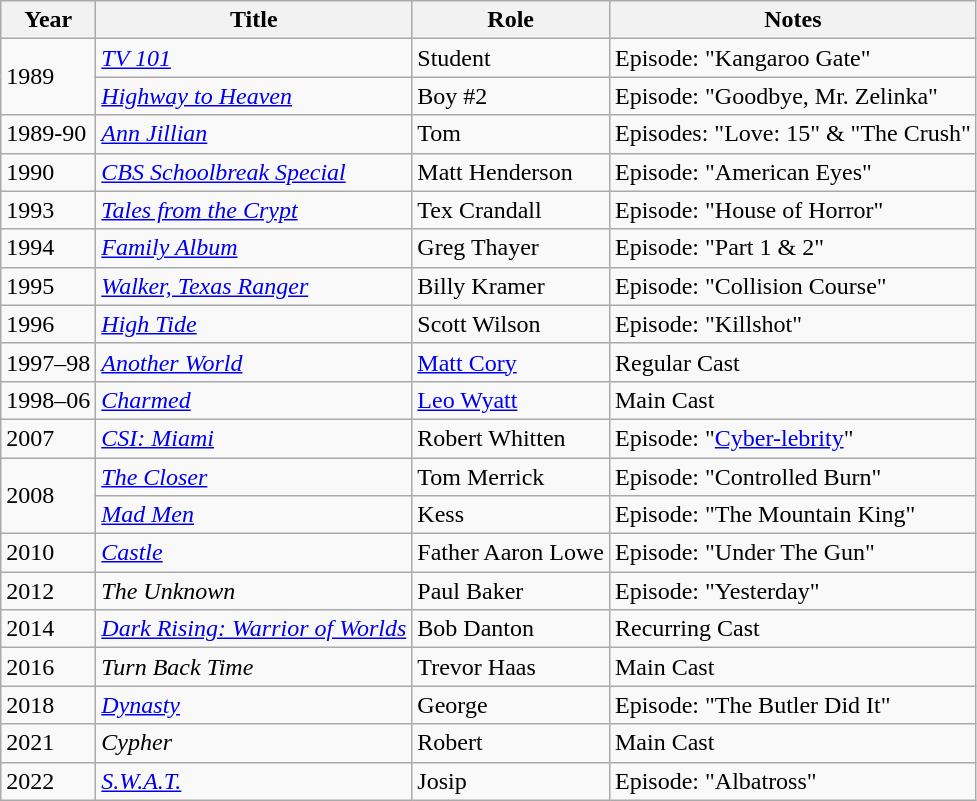<table class="wikitable">
<tr>
<th>Year</th>
<th>Title</th>
<th>Role</th>
<th>Notes</th>
</tr>
<tr>
<td rowspan="2">1989</td>
<td><em><a href='#'>TV 101</a></em></td>
<td>Student</td>
<td>Episode:  "Kangaroo Gate"</td>
</tr>
<tr>
<td><em><a href='#'>Highway to Heaven</a></em></td>
<td>Boy #2</td>
<td>Episode:  "Goodbye, Mr. Zelinka"</td>
</tr>
<tr>
<td>1989-90</td>
<td><em><a href='#'>Ann Jillian</a></em></td>
<td>Tom</td>
<td>Episodes: "Love: 15" & "The Crush"</td>
</tr>
<tr>
<td>1990</td>
<td><em><a href='#'>CBS Schoolbreak Special</a></em></td>
<td>Matt Henderson</td>
<td>Episode: "American Eyes"</td>
</tr>
<tr>
<td>1993</td>
<td><em><a href='#'>Tales from the Crypt</a></em></td>
<td>Tex Crandall</td>
<td>Episode: "House of Horror"</td>
</tr>
<tr>
<td>1994</td>
<td><em><a href='#'>Family Album</a></em></td>
<td>Greg Thayer</td>
<td>Episode: "Part 1 & 2"</td>
</tr>
<tr>
<td>1995</td>
<td><em><a href='#'>Walker, Texas Ranger</a></em></td>
<td>Billy Kramer</td>
<td>Episode: "Collision Course"</td>
</tr>
<tr>
<td>1996</td>
<td><em><a href='#'>High Tide</a></em></td>
<td>Scott Wilson</td>
<td>Episode: "Killshot"</td>
</tr>
<tr>
<td>1997–98</td>
<td><em><a href='#'>Another World</a></em></td>
<td><a href='#'>Matt Cory</a></td>
<td>Regular Cast</td>
</tr>
<tr>
<td>1998–06</td>
<td><em><a href='#'>Charmed</a></em></td>
<td><a href='#'>Leo Wyatt</a></td>
<td>Main Cast</td>
</tr>
<tr>
<td>2007</td>
<td><em><a href='#'>CSI: Miami</a></em></td>
<td>Robert Whitten</td>
<td>Episode: "<a href='#'>Cyber-lebrity</a>"</td>
</tr>
<tr>
<td rowspan=2>2008</td>
<td><em><a href='#'>The Closer</a></em></td>
<td>Tom Merrick</td>
<td>Episode: "Controlled Burn"</td>
</tr>
<tr>
<td><em><a href='#'>Mad Men</a></em></td>
<td>Kess</td>
<td>Episode: "The Mountain King"</td>
</tr>
<tr>
<td>2010</td>
<td><em><a href='#'>Castle</a></em></td>
<td>Father Aaron Lowe</td>
<td>Episode: "Under The Gun"</td>
</tr>
<tr>
<td>2012</td>
<td><em>The Unknown</em></td>
<td>Paul Baker</td>
<td>Episode: "Yesterday"</td>
</tr>
<tr>
<td>2014</td>
<td><em><a href='#'>Dark Rising: Warrior of Worlds</a></em></td>
<td>Bob Danton</td>
<td>Recurring Cast</td>
</tr>
<tr>
<td>2016</td>
<td><em>Turn Back Time</em></td>
<td>Trevor Haas</td>
<td>Main Cast</td>
</tr>
<tr>
<td>2018</td>
<td><em><a href='#'>Dynasty</a></em></td>
<td>George</td>
<td>Episode: "The Butler Did It"</td>
</tr>
<tr>
<td>2021</td>
<td><em>Cypher</em></td>
<td>Robert</td>
<td>Main Cast</td>
</tr>
<tr>
<td>2022</td>
<td><em><a href='#'>S.W.A.T.</a></em></td>
<td>Josip</td>
<td>Episode: "Albatross"</td>
</tr>
</table>
